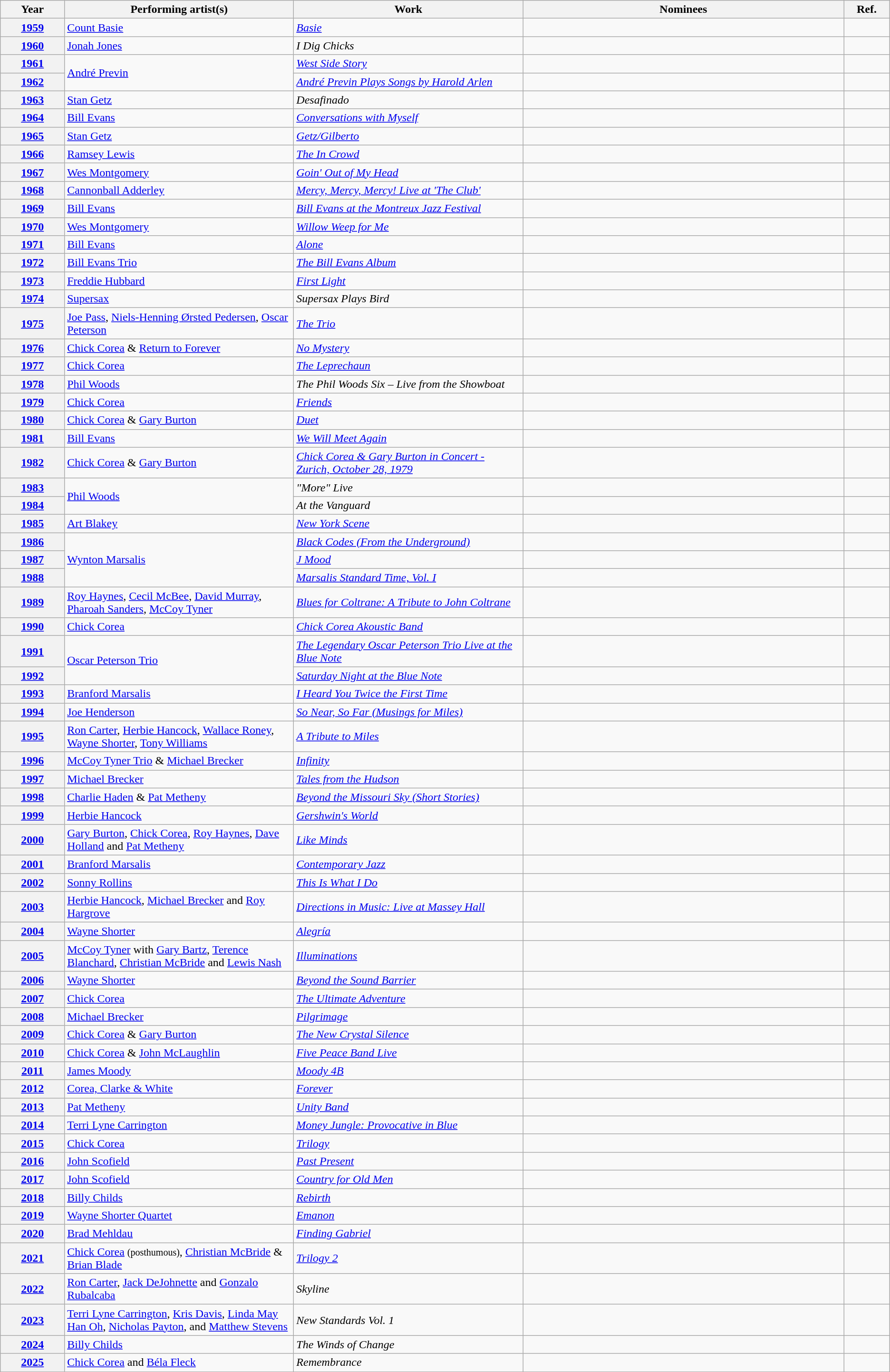<table class="wikitable">
<tr>
<th width="7%">Year</th>
<th width="25%">Performing artist(s)</th>
<th width="25%">Work</th>
<th width="35%" class=unsortable>Nominees</th>
<th width="5%" class=unsortable>Ref.</th>
</tr>
<tr>
<th scope="row" style="text-align:center;"><a href='#'>1959</a></th>
<td><a href='#'>Count Basie</a></td>
<td><em><a href='#'>Basie</a></em></td>
<td></td>
<td></td>
</tr>
<tr>
<th scope="row" style="text-align:center;"><a href='#'>1960</a></th>
<td><a href='#'>Jonah Jones</a></td>
<td><em>I Dig Chicks</em></td>
<td></td>
<td></td>
</tr>
<tr>
<th scope="row" style="text-align:center;"><a href='#'>1961</a></th>
<td rowspan="2"><a href='#'>André Previn</a></td>
<td><em><a href='#'>West Side Story</a></em></td>
<td></td>
<td></td>
</tr>
<tr>
<th scope="row" style="text-align:center;"><a href='#'>1962</a></th>
<td><em><a href='#'>André Previn Plays Songs by Harold Arlen</a></em></td>
<td></td>
<td></td>
</tr>
<tr>
<th scope="row" style="text-align:center;"><a href='#'>1963</a></th>
<td><a href='#'>Stan Getz</a></td>
<td><em>Desafinado</em></td>
<td></td>
<td></td>
</tr>
<tr>
<th scope="row" style="text-align:center;"><a href='#'>1964</a></th>
<td><a href='#'>Bill Evans</a></td>
<td><em><a href='#'>Conversations with Myself</a></em></td>
<td></td>
<td></td>
</tr>
<tr>
<th scope="row" style="text-align:center;"><a href='#'>1965</a></th>
<td><a href='#'>Stan Getz</a></td>
<td><em><a href='#'>Getz/Gilberto</a></em></td>
<td></td>
<td></td>
</tr>
<tr>
<th scope="row" style="text-align:center;"><a href='#'>1966</a></th>
<td><a href='#'>Ramsey Lewis</a></td>
<td><em><a href='#'>The In Crowd</a></em></td>
<td></td>
<td></td>
</tr>
<tr>
<th scope="row" style="text-align:center;"><a href='#'>1967</a></th>
<td><a href='#'>Wes Montgomery</a></td>
<td><em><a href='#'>Goin' Out of My Head</a></em></td>
<td></td>
<td></td>
</tr>
<tr>
<th scope="row" style="text-align:center;"><a href='#'>1968</a></th>
<td><a href='#'>Cannonball Adderley</a></td>
<td><em><a href='#'>Mercy, Mercy, Mercy! Live at 'The Club'</a></em></td>
<td></td>
<td></td>
</tr>
<tr>
<th scope="row" style="text-align:center;"><a href='#'>1969</a></th>
<td><a href='#'>Bill Evans</a></td>
<td><em><a href='#'>Bill Evans at the Montreux Jazz Festival</a></em></td>
<td></td>
<td></td>
</tr>
<tr>
<th scope="row" style="text-align:center;"><a href='#'>1970</a></th>
<td><a href='#'>Wes Montgomery</a></td>
<td><em><a href='#'>Willow Weep for Me</a></em></td>
<td></td>
<td></td>
</tr>
<tr>
<th scope="row" style="text-align:center;"><a href='#'>1971</a></th>
<td><a href='#'>Bill Evans</a></td>
<td><em><a href='#'>Alone</a></em></td>
<td></td>
<td></td>
</tr>
<tr>
<th scope="row" style="text-align:center;"><a href='#'>1972</a></th>
<td><a href='#'>Bill Evans Trio</a></td>
<td><em><a href='#'>The Bill Evans Album</a></em></td>
<td></td>
<td></td>
</tr>
<tr>
<th scope="row" style="text-align:center;"><a href='#'>1973</a></th>
<td><a href='#'>Freddie Hubbard</a></td>
<td><em><a href='#'>First Light</a></em></td>
<td></td>
<td></td>
</tr>
<tr>
<th scope="row" style="text-align:center;"><a href='#'>1974</a></th>
<td><a href='#'>Supersax</a></td>
<td><em>Supersax Plays Bird</em></td>
<td></td>
<td></td>
</tr>
<tr>
<th scope="row" style="text-align:center;"><a href='#'>1975</a></th>
<td><a href='#'>Joe Pass</a>, <a href='#'>Niels-Henning Ørsted Pedersen</a>, <a href='#'>Oscar Peterson</a></td>
<td><em><a href='#'>The Trio</a></em></td>
<td></td>
<td></td>
</tr>
<tr>
<th scope="row" style="text-align:center;"><a href='#'>1976</a></th>
<td><a href='#'>Chick Corea</a> & <a href='#'>Return to Forever</a></td>
<td><em><a href='#'>No Mystery</a></em></td>
<td></td>
<td></td>
</tr>
<tr>
<th scope="row" style="text-align:center;"><a href='#'>1977</a></th>
<td><a href='#'>Chick Corea</a></td>
<td><em><a href='#'>The Leprechaun</a></em></td>
<td></td>
<td></td>
</tr>
<tr>
<th scope="row" style="text-align:center;"><a href='#'>1978</a></th>
<td><a href='#'>Phil Woods</a></td>
<td><em>The Phil Woods Six – Live from the Showboat</em></td>
<td></td>
<td></td>
</tr>
<tr>
<th scope="row" style="text-align:center;"><a href='#'>1979</a></th>
<td><a href='#'>Chick Corea</a></td>
<td><em><a href='#'>Friends</a></em></td>
<td></td>
<td></td>
</tr>
<tr>
<th scope="row" style="text-align:center;"><a href='#'>1980</a></th>
<td><a href='#'>Chick Corea</a> & <a href='#'>Gary Burton</a></td>
<td><em><a href='#'>Duet</a></em></td>
<td></td>
<td></td>
</tr>
<tr>
<th scope="row" style="text-align:center;"><a href='#'>1981</a></th>
<td><a href='#'>Bill Evans</a></td>
<td><em><a href='#'>We Will Meet Again</a></em></td>
<td></td>
<td></td>
</tr>
<tr>
<th scope="row" style="text-align:center;"><a href='#'>1982</a></th>
<td><a href='#'>Chick Corea</a> & <a href='#'>Gary Burton</a></td>
<td><em><a href='#'>Chick Corea & Gary Burton in Concert - Zurich, October 28, 1979</a></em></td>
<td></td>
<td></td>
</tr>
<tr>
<th scope="row" style="text-align:center;"><a href='#'>1983</a></th>
<td rowspan="2"><a href='#'>Phil Woods</a></td>
<td><em>"More" Live</em></td>
<td></td>
<td></td>
</tr>
<tr>
<th scope="row" style="text-align:center;"><a href='#'>1984</a></th>
<td><em>At the Vanguard</em></td>
<td></td>
<td></td>
</tr>
<tr>
<th scope="row" style="text-align:center;"><a href='#'>1985</a></th>
<td><a href='#'>Art Blakey</a></td>
<td><em><a href='#'>New York Scene</a></em></td>
<td></td>
<td></td>
</tr>
<tr>
<th scope="row" style="text-align:center;"><a href='#'>1986</a></th>
<td rowspan="3"><a href='#'>Wynton Marsalis</a></td>
<td><em><a href='#'>Black Codes (From the Underground)</a></em></td>
<td></td>
<td></td>
</tr>
<tr>
<th scope="row" style="text-align:center;"><a href='#'>1987</a></th>
<td><em><a href='#'>J Mood</a></em></td>
<td></td>
<td></td>
</tr>
<tr>
<th scope="row" style="text-align:center;"><a href='#'>1988</a></th>
<td><em><a href='#'>Marsalis Standard Time, Vol. I</a></em></td>
<td></td>
<td></td>
</tr>
<tr>
<th scope="row" style="text-align:center;"><a href='#'>1989</a></th>
<td><a href='#'>Roy Haynes</a>, <a href='#'>Cecil McBee</a>, <a href='#'>David Murray</a>, <a href='#'>Pharoah Sanders</a>, <a href='#'>McCoy Tyner</a></td>
<td><em><a href='#'>Blues for Coltrane: A Tribute to John Coltrane</a></em></td>
<td></td>
<td></td>
</tr>
<tr>
<th scope="row" style="text-align:center;"><a href='#'>1990</a></th>
<td><a href='#'>Chick Corea</a></td>
<td><em><a href='#'>Chick Corea Akoustic Band</a></em></td>
<td></td>
<td></td>
</tr>
<tr>
<th scope="row" style="text-align:center;"><a href='#'>1991</a></th>
<td rowspan="2"><a href='#'>Oscar Peterson Trio</a></td>
<td><em><a href='#'>The Legendary Oscar Peterson Trio Live at the Blue Note</a></em></td>
<td></td>
<td></td>
</tr>
<tr>
<th scope="row" style="text-align:center;"><a href='#'>1992</a></th>
<td><em><a href='#'>Saturday Night at the Blue Note</a></em></td>
<td></td>
<td></td>
</tr>
<tr>
<th scope="row" style="text-align:center;"><a href='#'>1993</a></th>
<td><a href='#'>Branford Marsalis</a></td>
<td><em><a href='#'>I Heard You Twice the First Time</a></em></td>
<td></td>
<td></td>
</tr>
<tr>
<th scope="row" style="text-align:center;"><a href='#'>1994</a></th>
<td><a href='#'>Joe Henderson</a></td>
<td><em><a href='#'>So Near, So Far (Musings for Miles)</a></em></td>
<td></td>
<td></td>
</tr>
<tr>
<th scope="row" style="text-align:center;"><a href='#'>1995</a></th>
<td><a href='#'>Ron Carter</a>, <a href='#'>Herbie Hancock</a>, <a href='#'>Wallace Roney</a>, <a href='#'>Wayne Shorter</a>, <a href='#'>Tony Williams</a></td>
<td><em><a href='#'>A Tribute to Miles</a></em></td>
<td></td>
<td></td>
</tr>
<tr>
<th scope="row" style="text-align:center;"><a href='#'>1996</a></th>
<td><a href='#'>McCoy Tyner Trio</a> & <a href='#'>Michael Brecker</a></td>
<td><em><a href='#'>Infinity</a></em></td>
<td></td>
<td></td>
</tr>
<tr>
<th scope="row" style="text-align:center;"><a href='#'>1997</a></th>
<td><a href='#'>Michael Brecker</a></td>
<td><em><a href='#'>Tales from the Hudson</a></em></td>
<td></td>
<td></td>
</tr>
<tr>
<th scope="row" style="text-align:center;"><a href='#'>1998</a></th>
<td><a href='#'>Charlie Haden</a> & <a href='#'>Pat Metheny</a></td>
<td><em><a href='#'>Beyond the Missouri Sky (Short Stories)</a></em></td>
<td></td>
<td></td>
</tr>
<tr>
<th scope="row" style="text-align:center;"><a href='#'>1999</a></th>
<td><a href='#'>Herbie Hancock</a></td>
<td><em><a href='#'>Gershwin's World</a></em></td>
<td></td>
<td></td>
</tr>
<tr>
<th scope="row" style="text-align:center;"><a href='#'>2000</a></th>
<td><a href='#'>Gary Burton</a>, <a href='#'>Chick Corea</a>, <a href='#'>Roy Haynes</a>, <a href='#'>Dave Holland</a> and <a href='#'>Pat Metheny</a></td>
<td><em><a href='#'>Like Minds</a></em></td>
<td></td>
<td align="center"></td>
</tr>
<tr>
<th scope="row" style="text-align:center;"><a href='#'>2001</a></th>
<td><a href='#'>Branford Marsalis</a></td>
<td><em><a href='#'>Contemporary Jazz</a></em></td>
<td></td>
<td align="center"></td>
</tr>
<tr>
<th scope="row" style="text-align:center;"><a href='#'>2002</a></th>
<td><a href='#'>Sonny Rollins</a></td>
<td><em><a href='#'>This Is What I Do</a></em></td>
<td></td>
<td align="center"></td>
</tr>
<tr>
<th scope="row" style="text-align:center;"><a href='#'>2003</a></th>
<td><a href='#'>Herbie Hancock</a>, <a href='#'>Michael Brecker</a> and <a href='#'>Roy Hargrove</a></td>
<td><em><a href='#'>Directions in Music: Live at Massey Hall</a></em></td>
<td></td>
<td align="center"></td>
</tr>
<tr>
<th scope="row" style="text-align:center;"><a href='#'>2004</a></th>
<td><a href='#'>Wayne Shorter</a></td>
<td><em><a href='#'>Alegría</a></em></td>
<td></td>
<td align="center"></td>
</tr>
<tr>
<th scope="row" style="text-align:center;"><a href='#'>2005</a></th>
<td><a href='#'>McCoy Tyner</a> with <a href='#'>Gary Bartz</a>, <a href='#'>Terence Blanchard</a>, <a href='#'>Christian McBride</a> and <a href='#'>Lewis Nash</a></td>
<td><em><a href='#'>Illuminations</a></em></td>
<td></td>
<td align="center"></td>
</tr>
<tr>
<th scope="row" style="text-align:center;"><a href='#'>2006</a></th>
<td><a href='#'>Wayne Shorter</a></td>
<td><em><a href='#'>Beyond the Sound Barrier</a></em></td>
<td></td>
<td align="center"></td>
</tr>
<tr>
<th scope="row" style="text-align:center;"><a href='#'>2007</a></th>
<td><a href='#'>Chick Corea</a></td>
<td><em><a href='#'>The Ultimate Adventure</a></em></td>
<td></td>
<td align="center"></td>
</tr>
<tr>
<th scope="row" style="text-align:center;"><a href='#'>2008</a></th>
<td><a href='#'>Michael Brecker</a></td>
<td><em><a href='#'>Pilgrimage</a></em></td>
<td></td>
<td align="center"></td>
</tr>
<tr>
<th scope="row" style="text-align:center;"><a href='#'>2009</a></th>
<td><a href='#'>Chick Corea</a> & <a href='#'>Gary Burton</a></td>
<td><em><a href='#'>The New Crystal Silence</a></em></td>
<td></td>
<td align="center"></td>
</tr>
<tr>
<th scope="row" style="text-align:center;"><a href='#'>2010</a></th>
<td><a href='#'>Chick Corea</a> & <a href='#'>John McLaughlin</a></td>
<td><em><a href='#'>Five Peace Band Live</a></em></td>
<td></td>
<td align="center"></td>
</tr>
<tr>
<th scope="row" style="text-align:center;"><a href='#'>2011</a></th>
<td><a href='#'>James Moody</a></td>
<td><em><a href='#'>Moody 4B</a></em></td>
<td></td>
<td align="center"></td>
</tr>
<tr>
<th scope="row" style="text-align:center;"><a href='#'>2012</a></th>
<td><a href='#'>Corea, Clarke & White</a></td>
<td><em><a href='#'>Forever</a></em></td>
<td></td>
<td align="center"></td>
</tr>
<tr>
<th scope="row" style="text-align:center;"><a href='#'>2013</a></th>
<td><a href='#'>Pat Metheny</a></td>
<td><em><a href='#'>Unity Band</a></em></td>
<td></td>
<td align="center"></td>
</tr>
<tr>
<th scope="row" style="text-align:center;"><a href='#'>2014</a></th>
<td><a href='#'>Terri Lyne Carrington</a></td>
<td><em><a href='#'>Money Jungle: Provocative in Blue</a></em></td>
<td></td>
<td align="center"></td>
</tr>
<tr>
<th scope="row" style="text-align:center;"><a href='#'>2015</a></th>
<td><a href='#'>Chick Corea</a></td>
<td><em><a href='#'>Trilogy</a></em></td>
<td></td>
<td align="center"></td>
</tr>
<tr>
<th scope="row" style="text-align:center;"><a href='#'>2016</a></th>
<td><a href='#'>John Scofield</a></td>
<td><em><a href='#'>Past Present</a></em></td>
<td></td>
<td align="center"></td>
</tr>
<tr>
<th scope="row" style="text-align:center;"><a href='#'>2017</a></th>
<td><a href='#'>John Scofield</a></td>
<td><em><a href='#'>Country for Old Men</a></em></td>
<td></td>
<td align="center"></td>
</tr>
<tr>
<th scope="row" style="text-align:center;"><a href='#'>2018</a></th>
<td><a href='#'>Billy Childs</a></td>
<td><em><a href='#'>Rebirth</a></em></td>
<td></td>
<td align="center"></td>
</tr>
<tr>
<th scope="row" style="text-align:center;"><a href='#'>2019</a></th>
<td><a href='#'>Wayne Shorter Quartet</a></td>
<td><em><a href='#'>Emanon</a></em></td>
<td></td>
<td align="center"></td>
</tr>
<tr>
<th scope="row" style="text-align:center;"><a href='#'>2020</a></th>
<td><a href='#'>Brad Mehldau</a></td>
<td><em><a href='#'>Finding Gabriel</a></em></td>
<td></td>
<td align="center"></td>
</tr>
<tr>
<th scope="row" style="text-align:center;"><a href='#'>2021</a></th>
<td><a href='#'>Chick Corea</a> <small>(posthumous)</small>, <a href='#'>Christian McBride</a> & <a href='#'>Brian Blade</a></td>
<td><em><a href='#'>Trilogy 2</a></em></td>
<td></td>
<td align="center"></td>
</tr>
<tr>
<th scope="row" style="text-align:center;"><a href='#'>2022</a></th>
<td><a href='#'>Ron Carter</a>, <a href='#'>Jack DeJohnette</a> and <a href='#'>Gonzalo Rubalcaba</a></td>
<td><em>Skyline</em></td>
<td></td>
<td style="text-align:center;"></td>
</tr>
<tr>
<th scope="row" style="text-align:center;"><a href='#'>2023</a></th>
<td><a href='#'>Terri Lyne Carrington</a>, <a href='#'>Kris Davis</a>, <a href='#'>Linda May Han Oh</a>, <a href='#'>Nicholas Payton</a>, and <a href='#'>Matthew Stevens</a></td>
<td><em>New Standards Vol. 1</em></td>
<td></td>
<td style="text-align:center;"></td>
</tr>
<tr>
<th><a href='#'>2024</a></th>
<td><a href='#'>Billy Childs</a></td>
<td><em>The Winds of Change</em></td>
<td></td>
<td></td>
</tr>
<tr>
<th Scope="row"><a href='#'>2025</a></th>
<td><a href='#'>Chick Corea</a> and <a href='#'>Béla Fleck</a></td>
<td><em>Remembrance</em></td>
<td></td>
<td style="text-align:center;"></td>
</tr>
</table>
